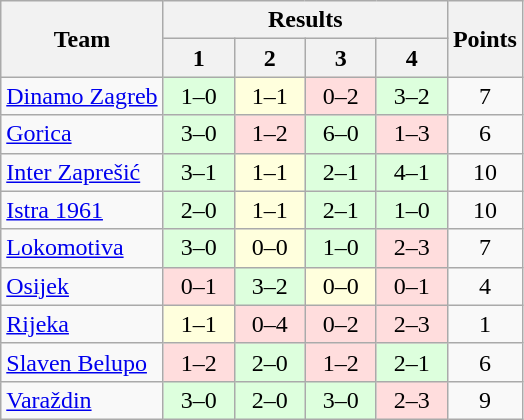<table class="wikitable" style="text-align:center">
<tr>
<th rowspan=2>Team</th>
<th colspan=4>Results</th>
<th rowspan=2>Points</th>
</tr>
<tr>
<th width=40>1</th>
<th width=40>2</th>
<th width=40>3</th>
<th width=40>4</th>
</tr>
<tr>
<td align=left><a href='#'>Dinamo Zagreb</a></td>
<td bgcolor=#ddffdd>1–0</td>
<td bgcolor=#ffffdd>1–1</td>
<td bgcolor=#ffdddd>0–2</td>
<td bgcolor=#ddffdd>3–2</td>
<td>7</td>
</tr>
<tr>
<td align=left><a href='#'>Gorica</a></td>
<td bgcolor=#ddffdd>3–0</td>
<td bgcolor=#ffdddd>1–2</td>
<td bgcolor=#ddffdd>6–0</td>
<td bgcolor=#ffdddd>1–3</td>
<td>6</td>
</tr>
<tr>
<td align=left><a href='#'>Inter Zaprešić</a></td>
<td bgcolor=#ddffdd>3–1</td>
<td bgcolor=#ffffdd>1–1</td>
<td bgcolor=#ddffdd>2–1</td>
<td bgcolor=#ddffdd>4–1</td>
<td>10</td>
</tr>
<tr>
<td align=left><a href='#'>Istra 1961</a></td>
<td bgcolor=#ddffdd>2–0</td>
<td bgcolor=#ffffdd>1–1</td>
<td bgcolor=#ddffdd>2–1</td>
<td bgcolor=#ddffdd>1–0</td>
<td>10</td>
</tr>
<tr>
<td align=left><a href='#'>Lokomotiva</a></td>
<td bgcolor=#ddffdd>3–0</td>
<td bgcolor=#ffffdd>0–0</td>
<td bgcolor=#ddffdd>1–0</td>
<td bgcolor=#ffdddd>2–3</td>
<td>7</td>
</tr>
<tr>
<td align=left><a href='#'>Osijek</a></td>
<td bgcolor=#ffdddd>0–1</td>
<td bgcolor=#ddffdd>3–2</td>
<td bgcolor=#ffffdd>0–0</td>
<td bgcolor=#ffdddd>0–1</td>
<td>4</td>
</tr>
<tr>
<td align=left><a href='#'>Rijeka</a></td>
<td bgcolor=#ffffdd>1–1</td>
<td bgcolor=#ffdddd>0–4</td>
<td bgcolor=#ffdddd>0–2</td>
<td bgcolor=#ffdddd>2–3</td>
<td>1</td>
</tr>
<tr>
<td align=left><a href='#'>Slaven Belupo</a></td>
<td bgcolor=#ffdddd>1–2</td>
<td bgcolor=#ddffdd>2–0</td>
<td bgcolor=#ffdddd>1–2</td>
<td bgcolor=#ddffdd>2–1</td>
<td>6</td>
</tr>
<tr>
<td align=left><a href='#'>Varaždin</a></td>
<td bgcolor=#ddffdd>3–0</td>
<td bgcolor=#ddffdd>2–0</td>
<td bgcolor=#ddffdd>3–0</td>
<td bgcolor=#ffdddd>2–3</td>
<td>9</td>
</tr>
</table>
